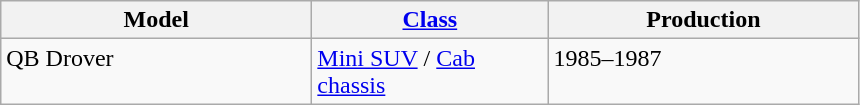<table class="wikitable">
<tr>
<th style="width:200px;">Model</th>
<th style="width:150px;"><a href='#'>Class</a></th>
<th style="width:200px;">Production</th>
</tr>
<tr>
<td valign="top">QB Drover</td>
<td valign="top"><a href='#'>Mini SUV</a> / <a href='#'>Cab chassis</a></td>
<td valign="top">1985–1987</td>
</tr>
</table>
